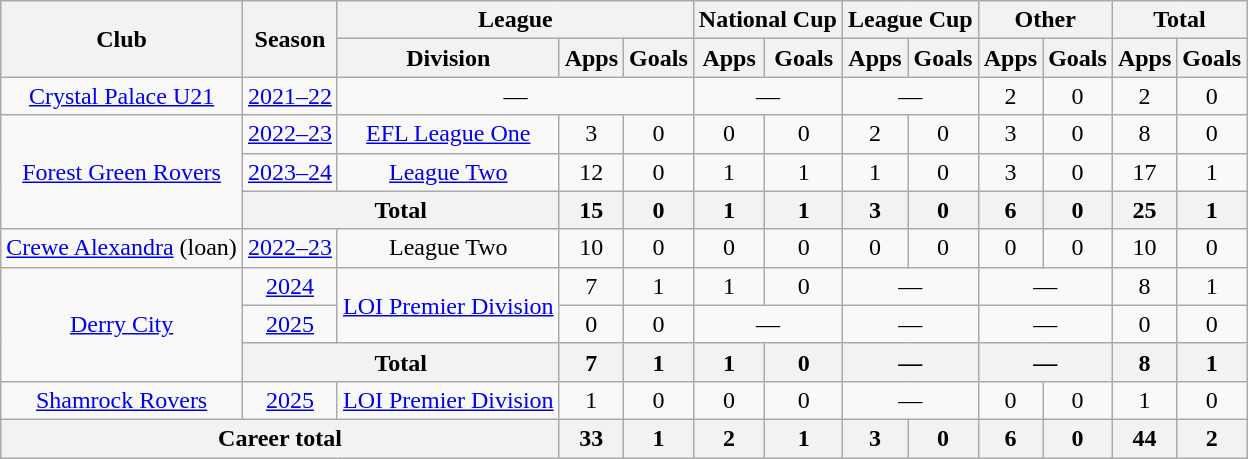<table class="wikitable" style="text-align:center">
<tr>
<th rowspan="2">Club</th>
<th rowspan="2">Season</th>
<th colspan="3">League</th>
<th colspan="2">National Cup</th>
<th colspan="2">League Cup</th>
<th colspan="2">Other</th>
<th colspan="2">Total</th>
</tr>
<tr>
<th>Division</th>
<th>Apps</th>
<th>Goals</th>
<th>Apps</th>
<th>Goals</th>
<th>Apps</th>
<th>Goals</th>
<th>Apps</th>
<th>Goals</th>
<th>Apps</th>
<th>Goals</th>
</tr>
<tr>
<td><a href='#'>Crystal Palace U21</a></td>
<td><a href='#'>2021–22</a></td>
<td colspan="3">—</td>
<td colspan="2">—</td>
<td colspan="2">—</td>
<td>2</td>
<td>0</td>
<td>2</td>
<td>0</td>
</tr>
<tr>
<td rowspan="3"><a href='#'>Forest Green Rovers</a></td>
<td><a href='#'>2022–23</a></td>
<td><a href='#'>EFL League One</a></td>
<td>3</td>
<td>0</td>
<td>0</td>
<td>0</td>
<td>2</td>
<td>0</td>
<td>3</td>
<td>0</td>
<td>8</td>
<td>0</td>
</tr>
<tr>
<td><a href='#'>2023–24</a></td>
<td><a href='#'>League Two</a></td>
<td>12</td>
<td>0</td>
<td>1</td>
<td>1</td>
<td>1</td>
<td>0</td>
<td>3</td>
<td>0</td>
<td>17</td>
<td>1</td>
</tr>
<tr>
<th colspan="2">Total</th>
<th>15</th>
<th>0</th>
<th>1</th>
<th>1</th>
<th>3</th>
<th>0</th>
<th>6</th>
<th>0</th>
<th>25</th>
<th>1</th>
</tr>
<tr>
<td><a href='#'>Crewe Alexandra</a> (loan)</td>
<td><a href='#'>2022–23</a></td>
<td>League Two</td>
<td>10</td>
<td>0</td>
<td>0</td>
<td>0</td>
<td>0</td>
<td>0</td>
<td>0</td>
<td>0</td>
<td>10</td>
<td>0</td>
</tr>
<tr>
<td rowspan="3"><a href='#'>Derry City</a></td>
<td><a href='#'>2024</a></td>
<td rowspan="2"><a href='#'>LOI Premier Division</a></td>
<td>7</td>
<td>1</td>
<td>1</td>
<td>0</td>
<td colspan="2">—</td>
<td colspan="2">—</td>
<td>8</td>
<td>1</td>
</tr>
<tr>
<td><a href='#'>2025</a></td>
<td>0</td>
<td>0</td>
<td colspan="2">—</td>
<td colspan="2">—</td>
<td colspan="2">—</td>
<td>0</td>
<td>0</td>
</tr>
<tr>
<th colspan="2">Total</th>
<th>7</th>
<th>1</th>
<th>1</th>
<th>0</th>
<th colspan="2">—</th>
<th colspan="2">—</th>
<th>8</th>
<th>1</th>
</tr>
<tr>
<td><a href='#'>Shamrock Rovers</a></td>
<td><a href='#'>2025</a></td>
<td><a href='#'>LOI Premier Division</a></td>
<td>1</td>
<td>0</td>
<td>0</td>
<td>0</td>
<td colspan="2">—</td>
<td>0</td>
<td>0</td>
<td>1</td>
<td>0</td>
</tr>
<tr>
<th colspan="3">Career total</th>
<th>33</th>
<th>1</th>
<th>2</th>
<th>1</th>
<th>3</th>
<th>0</th>
<th>6</th>
<th>0</th>
<th>44</th>
<th>2</th>
</tr>
</table>
